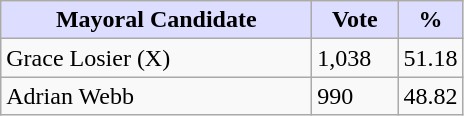<table class="wikitable">
<tr>
<th style="background:#ddf; width:200px;">Mayoral Candidate</th>
<th style="background:#ddf; width:50px;">Vote</th>
<th style="background:#ddf; width:30px;">%</th>
</tr>
<tr>
<td>Grace Losier (X)</td>
<td>1,038</td>
<td>51.18</td>
</tr>
<tr>
<td>Adrian Webb</td>
<td>990</td>
<td>48.82</td>
</tr>
</table>
